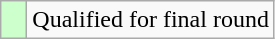<table class="wikitable">
<tr>
<td style="width:10px; background:#cfc"></td>
<td>Qualified for final round</td>
</tr>
</table>
